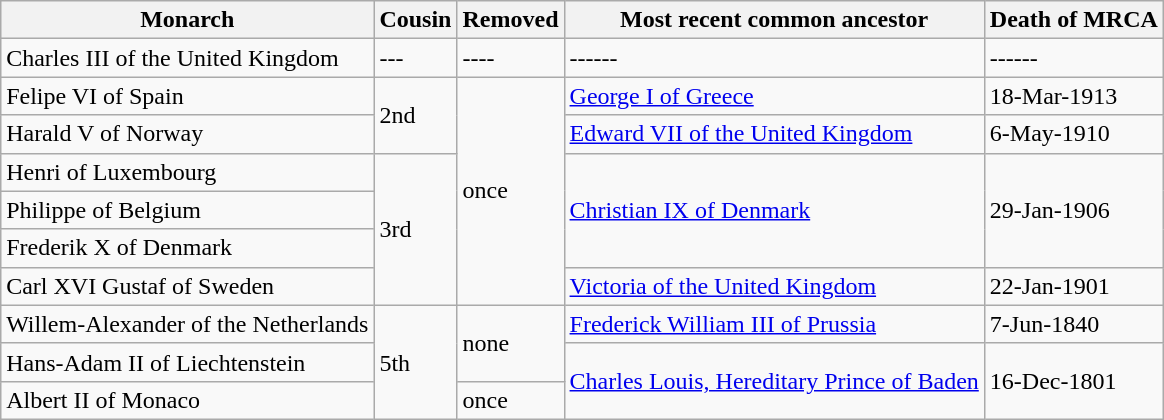<table class="wikitable" style="margin:1em auto 1em auto;">
<tr>
<th>Monarch</th>
<th>Cousin</th>
<th>Removed</th>
<th>Most recent common ancestor</th>
<th>Death of MRCA</th>
</tr>
<tr>
<td>Charles III of the United Kingdom</td>
<td>---</td>
<td>----</td>
<td>------</td>
<td>------</td>
</tr>
<tr>
<td>Felipe VI of Spain</td>
<td rowspan="2">2nd</td>
<td rowspan="6">once</td>
<td><a href='#'>George I of Greece</a></td>
<td>18-Mar-1913</td>
</tr>
<tr>
<td>Harald V of Norway</td>
<td><a href='#'>Edward VII of the United Kingdom</a></td>
<td>6-May-1910</td>
</tr>
<tr>
<td>Henri of Luxembourg</td>
<td rowspan="4">3rd</td>
<td rowspan="3"><a href='#'>Christian IX of Denmark</a></td>
<td rowspan="3">29-Jan-1906</td>
</tr>
<tr>
<td>Philippe of Belgium</td>
</tr>
<tr>
<td>Frederik X of Denmark</td>
</tr>
<tr>
<td>Carl XVI Gustaf of Sweden</td>
<td><a href='#'>Victoria of the United Kingdom</a></td>
<td>22-Jan-1901</td>
</tr>
<tr>
<td>Willem-Alexander of the Netherlands</td>
<td rowspan="3">5th</td>
<td rowspan="2">none</td>
<td><a href='#'>Frederick William III of Prussia</a></td>
<td>7-Jun-1840</td>
</tr>
<tr>
<td>Hans-Adam II of Liechtenstein</td>
<td rowspan="2"><a href='#'>Charles Louis, Hereditary Prince of Baden</a></td>
<td rowspan="2">16-Dec-1801</td>
</tr>
<tr>
<td>Albert II of Monaco</td>
<td>once</td>
</tr>
</table>
